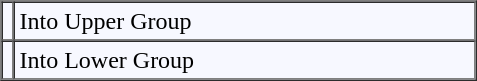<table style="background:#f7f8ff;" cellpadding="3" cellspacing="0" border="1" style="font-size: 95%; border: gray solid 1px; border-collapse: collapse;text-align:center;">
<tr>
<td></td>
<td width="300">Into Upper Group</td>
</tr>
<tr>
<td></td>
<td>Into Lower Group</td>
</tr>
</table>
